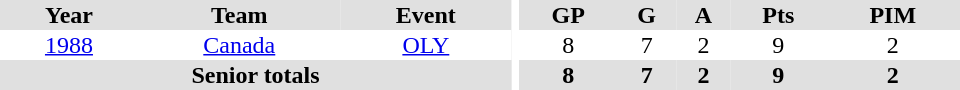<table border="0" cellpadding="1" cellspacing="0" ID="Table3" style="text-align:center; width:40em">
<tr bgcolor="#e0e0e0">
<th>Year</th>
<th>Team</th>
<th>Event</th>
<th rowspan="102" bgcolor="#ffffff"></th>
<th>GP</th>
<th>G</th>
<th>A</th>
<th>Pts</th>
<th>PIM</th>
</tr>
<tr>
<td><a href='#'>1988</a></td>
<td><a href='#'>Canada</a></td>
<td><a href='#'>OLY</a></td>
<td>8</td>
<td>7</td>
<td>2</td>
<td>9</td>
<td>2</td>
</tr>
<tr bgcolor="#e0e0e0">
<th colspan="3">Senior totals</th>
<th>8</th>
<th>7</th>
<th>2</th>
<th>9</th>
<th>2</th>
</tr>
</table>
